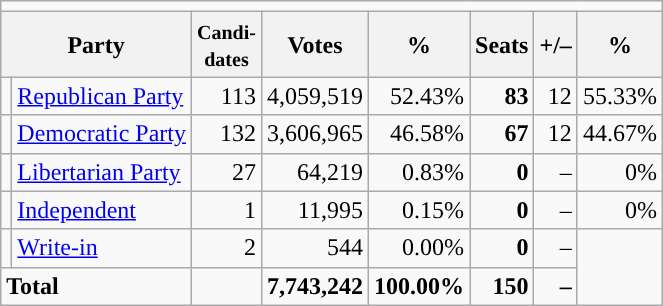<table class="wikitable" style="font-size:100%; text-align:right;">
<tr>
<td colspan=15 align=center></td>
</tr>
<tr>
<th colspan=2>Party</th>
<th><small>Candi-<br>dates</small></th>
<th>Votes</th>
<th>%</th>
<th>Seats</th>
<th>+/–</th>
<th>%</th>
</tr>
<tr>
<td style="background:"></td>
<td align=left><a href='#'>Republican Party</a></td>
<td>113</td>
<td>4,059,519</td>
<td>52.43%</td>
<td><strong>83</strong></td>
<td>12</td>
<td>55.33%</td>
</tr>
<tr>
<td style="background:"></td>
<td align=left><a href='#'>Democratic Party</a></td>
<td>132</td>
<td>3,606,965</td>
<td>46.58%</td>
<td><strong>67</strong></td>
<td>12</td>
<td>44.67%</td>
</tr>
<tr>
<td style="background:"></td>
<td align=left><a href='#'>Libertarian Party</a></td>
<td>27</td>
<td>64,219</td>
<td>0.83%</td>
<td><strong>0</strong></td>
<td>–</td>
<td>0%</td>
</tr>
<tr>
<td style="background:"></td>
<td align=left><a href='#'>Independent</a></td>
<td>1</td>
<td>11,995</td>
<td>0.15%</td>
<td><strong>0</strong></td>
<td>–</td>
<td>0%</td>
</tr>
<tr>
<td style="background:"></td>
<td align=left><a href='#'>Write-in</a></td>
<td>2</td>
<td>544</td>
<td>0.00%</td>
<td><strong>0</strong></td>
<td>–</td>
</tr>
<tr style="font-weight:bold">
<td colspan=2 align=left>Total</td>
<td></td>
<td>7,743,242</td>
<td>100.00%</td>
<td>150</td>
<td>–</td>
</tr>
</table>
